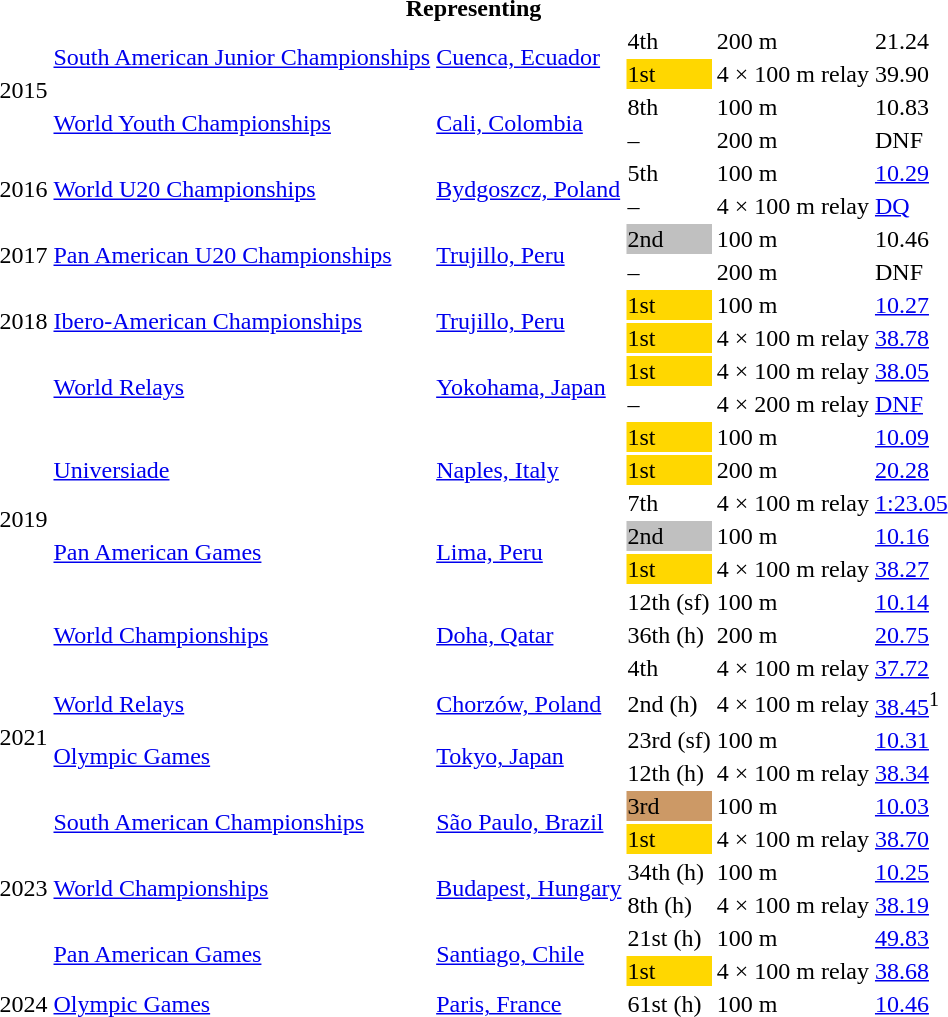<table>
<tr>
<th colspan="6">Representing </th>
</tr>
<tr>
<td rowspan=4>2015</td>
<td rowspan=2><a href='#'>South American Junior Championships</a></td>
<td rowspan=2><a href='#'>Cuenca, Ecuador</a></td>
<td>4th</td>
<td>200 m</td>
<td>21.24</td>
</tr>
<tr>
<td bgcolor=gold>1st</td>
<td>4 × 100 m relay</td>
<td>39.90</td>
</tr>
<tr>
<td rowspan=2><a href='#'>World Youth Championships</a></td>
<td rowspan=2><a href='#'>Cali, Colombia</a></td>
<td>8th</td>
<td>100 m</td>
<td>10.83</td>
</tr>
<tr>
<td>–</td>
<td>200 m</td>
<td>DNF</td>
</tr>
<tr>
<td rowspan=2>2016</td>
<td rowspan=2><a href='#'>World U20 Championships</a></td>
<td rowspan=2><a href='#'>Bydgoszcz, Poland</a></td>
<td>5th</td>
<td>100 m</td>
<td><a href='#'>10.29</a></td>
</tr>
<tr>
<td>–</td>
<td>4 × 100 m relay</td>
<td><a href='#'>DQ</a></td>
</tr>
<tr>
<td rowspan=2>2017</td>
<td rowspan=2><a href='#'>Pan American U20 Championships</a></td>
<td rowspan=2><a href='#'>Trujillo, Peru</a></td>
<td bgcolor=silver>2nd</td>
<td>100 m</td>
<td>10.46</td>
</tr>
<tr>
<td>–</td>
<td>200 m</td>
<td>DNF</td>
</tr>
<tr>
<td rowspan=2>2018</td>
<td rowspan=2><a href='#'>Ibero-American Championships</a></td>
<td rowspan=2><a href='#'>Trujillo, Peru</a></td>
<td bgcolor=gold>1st</td>
<td>100 m</td>
<td><a href='#'>10.27</a></td>
</tr>
<tr>
<td bgcolor=gold>1st</td>
<td>4 × 100 m relay</td>
<td><a href='#'>38.78</a></td>
</tr>
<tr>
<td rowspan=10>2019</td>
<td rowspan=2><a href='#'>World Relays</a></td>
<td rowspan=2><a href='#'>Yokohama, Japan</a></td>
<td bgcolor=gold>1st</td>
<td>4 × 100 m relay</td>
<td><a href='#'>38.05</a></td>
</tr>
<tr>
<td>–</td>
<td>4 × 200 m relay</td>
<td><a href='#'>DNF</a></td>
</tr>
<tr>
<td rowspan=3><a href='#'>Universiade</a></td>
<td rowspan=3><a href='#'>Naples, Italy</a></td>
<td bgcolor=gold>1st</td>
<td>100 m</td>
<td><a href='#'>10.09</a></td>
</tr>
<tr>
<td bgcolor=gold>1st</td>
<td>200 m</td>
<td><a href='#'>20.28</a></td>
</tr>
<tr>
<td>7th</td>
<td>4 × 100 m relay</td>
<td><a href='#'>1:23.05</a></td>
</tr>
<tr>
<td rowspan=2><a href='#'>Pan American Games</a></td>
<td rowspan=2><a href='#'>Lima, Peru</a></td>
<td bgcolor=silver>2nd</td>
<td>100 m</td>
<td><a href='#'>10.16</a></td>
</tr>
<tr>
<td bgcolor=gold>1st</td>
<td>4 × 100 m relay</td>
<td><a href='#'>38.27</a></td>
</tr>
<tr>
<td rowspan=3><a href='#'>World Championships</a></td>
<td rowspan=3><a href='#'>Doha, Qatar</a></td>
<td>12th (sf)</td>
<td>100 m</td>
<td><a href='#'>10.14</a></td>
</tr>
<tr>
<td>36th (h)</td>
<td>200 m</td>
<td><a href='#'>20.75</a></td>
</tr>
<tr>
<td>4th</td>
<td>4 × 100 m relay</td>
<td><a href='#'>37.72</a></td>
</tr>
<tr>
<td rowspan=3>2021</td>
<td><a href='#'>World Relays</a></td>
<td><a href='#'>Chorzów, Poland</a></td>
<td>2nd (h)</td>
<td>4 × 100 m relay</td>
<td><a href='#'>38.45</a><sup>1</sup></td>
</tr>
<tr>
<td rowspan=2><a href='#'>Olympic Games</a></td>
<td rowspan=2><a href='#'>Tokyo, Japan</a></td>
<td>23rd (sf)</td>
<td>100 m</td>
<td><a href='#'>10.31</a></td>
</tr>
<tr>
<td>12th (h)</td>
<td>4 × 100 m relay</td>
<td><a href='#'>38.34</a></td>
</tr>
<tr>
<td rowspan=6>2023</td>
<td rowspan=2><a href='#'>South American Championships</a></td>
<td rowspan=2><a href='#'>São Paulo, Brazil</a></td>
<td bgcolor=cc9966>3rd</td>
<td>100 m</td>
<td><a href='#'>10.03</a></td>
</tr>
<tr>
<td bgcolor=gold>1st</td>
<td>4 × 100 m relay</td>
<td><a href='#'>38.70</a></td>
</tr>
<tr>
<td rowspan=2><a href='#'>World Championships</a></td>
<td rowspan=2><a href='#'>Budapest, Hungary</a></td>
<td>34th (h)</td>
<td>100 m</td>
<td><a href='#'>10.25</a></td>
</tr>
<tr>
<td>8th (h)</td>
<td>4 × 100 m relay</td>
<td><a href='#'>38.19</a></td>
</tr>
<tr>
<td rowspan=2><a href='#'>Pan American Games</a></td>
<td rowspan=2><a href='#'>Santiago, Chile</a></td>
<td>21st (h)</td>
<td>100 m</td>
<td><a href='#'>49.83</a></td>
</tr>
<tr>
<td bgcolor=gold>1st</td>
<td>4 × 100 m relay</td>
<td><a href='#'>38.68</a></td>
</tr>
<tr>
<td>2024</td>
<td><a href='#'>Olympic Games</a></td>
<td><a href='#'>Paris, France</a></td>
<td>61st (h)</td>
<td>100 m</td>
<td><a href='#'>10.46</a></td>
</tr>
</table>
